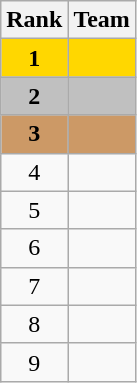<table class="wikitable" style="text-align:center">
<tr>
<th>Rank</th>
<th>Team</th>
</tr>
<tr bgcolor="gold">
<td><strong>1</strong></td>
<td align="left"></td>
</tr>
<tr bgcolor="silver">
<td><strong>2</strong></td>
<td align="left"></td>
</tr>
<tr bgcolor="#CC9966">
<td><strong>3</strong></td>
<td align="left"></td>
</tr>
<tr>
<td>4</td>
<td align="left"></td>
</tr>
<tr>
<td>5</td>
<td align="left"></td>
</tr>
<tr>
<td>6</td>
<td align="left"></td>
</tr>
<tr>
<td>7</td>
<td align="left"></td>
</tr>
<tr>
<td>8</td>
<td align="left"></td>
</tr>
<tr>
<td>9</td>
<td align="left"></td>
</tr>
</table>
